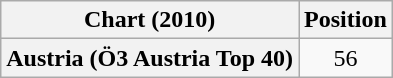<table class="wikitable sortable plainrowheaders" style="text-align:center">
<tr>
<th scope="col">Chart (2010)</th>
<th scope="col">Position</th>
</tr>
<tr>
<th scope="row">Austria (Ö3 Austria Top 40)</th>
<td>56</td>
</tr>
</table>
